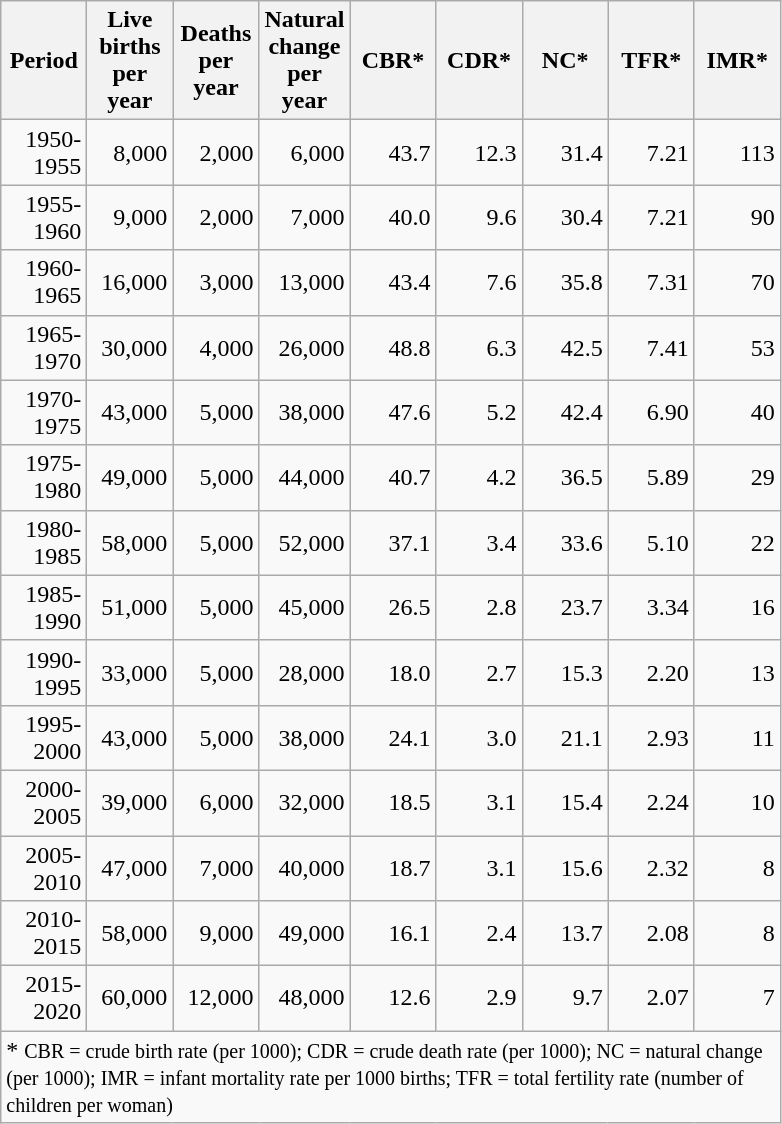<table class="wikitable" style="text-align: right;">
<tr>
<th width="50">Period</th>
<th width="50">Live births per year</th>
<th width="50">Deaths per year</th>
<th width="50">Natural change per year</th>
<th width="50">CBR*</th>
<th width="50">CDR*</th>
<th width="50">NC*</th>
<th width="50">TFR*</th>
<th width="50">IMR*</th>
</tr>
<tr>
<td>1950-1955</td>
<td>8,000</td>
<td>2,000</td>
<td>6,000</td>
<td>43.7</td>
<td>12.3</td>
<td>31.4</td>
<td>7.21</td>
<td>113</td>
</tr>
<tr>
<td>1955-1960</td>
<td>9,000</td>
<td>2,000</td>
<td>7,000</td>
<td>40.0</td>
<td>9.6</td>
<td>30.4</td>
<td>7.21</td>
<td>90</td>
</tr>
<tr>
<td>1960-1965</td>
<td>16,000</td>
<td>3,000</td>
<td>13,000</td>
<td>43.4</td>
<td>7.6</td>
<td>35.8</td>
<td>7.31</td>
<td>70</td>
</tr>
<tr>
<td>1965-1970</td>
<td>30,000</td>
<td>4,000</td>
<td>26,000</td>
<td>48.8</td>
<td>6.3</td>
<td>42.5</td>
<td>7.41</td>
<td>53</td>
</tr>
<tr>
<td>1970-1975</td>
<td>43,000</td>
<td>5,000</td>
<td>38,000</td>
<td>47.6</td>
<td>5.2</td>
<td>42.4</td>
<td>6.90</td>
<td>40</td>
</tr>
<tr>
<td>1975-1980</td>
<td>49,000</td>
<td>5,000</td>
<td>44,000</td>
<td>40.7</td>
<td>4.2</td>
<td>36.5</td>
<td>5.89</td>
<td>29</td>
</tr>
<tr>
<td>1980-1985</td>
<td>58,000</td>
<td>5,000</td>
<td>52,000</td>
<td>37.1</td>
<td>3.4</td>
<td>33.6</td>
<td>5.10</td>
<td>22</td>
</tr>
<tr>
<td>1985-1990</td>
<td>51,000</td>
<td>5,000</td>
<td>45,000</td>
<td>26.5</td>
<td>2.8</td>
<td>23.7</td>
<td>3.34</td>
<td>16</td>
</tr>
<tr>
<td>1990-1995</td>
<td>33,000</td>
<td>5,000</td>
<td>28,000</td>
<td>18.0</td>
<td>2.7</td>
<td>15.3</td>
<td>2.20</td>
<td>13</td>
</tr>
<tr>
<td>1995-2000</td>
<td>43,000</td>
<td>5,000</td>
<td>38,000</td>
<td>24.1</td>
<td>3.0</td>
<td>21.1</td>
<td>2.93</td>
<td>11</td>
</tr>
<tr>
<td>2000-2005</td>
<td>39,000</td>
<td>6,000</td>
<td>32,000</td>
<td>18.5</td>
<td>3.1</td>
<td>15.4</td>
<td>2.24</td>
<td>10</td>
</tr>
<tr>
<td>2005-2010</td>
<td>47,000</td>
<td>7,000</td>
<td>40,000</td>
<td>18.7</td>
<td>3.1</td>
<td>15.6</td>
<td>2.32</td>
<td>8</td>
</tr>
<tr>
<td>2010-2015</td>
<td>58,000</td>
<td>9,000</td>
<td>49,000</td>
<td>16.1</td>
<td>2.4</td>
<td>13.7</td>
<td>2.08</td>
<td>8</td>
</tr>
<tr>
<td>2015-2020</td>
<td>60,000</td>
<td>12,000</td>
<td>48,000</td>
<td>12.6</td>
<td>2.9</td>
<td>9.7</td>
<td>2.07</td>
<td>7</td>
</tr>
<tr>
<td align="left" colspan="9">* <small> CBR = crude birth rate (per 1000); CDR = crude death rate (per 1000); NC = natural change (per 1000); IMR = infant mortality rate per 1000 births; TFR = total fertility rate (number of children per woman)</small></td>
</tr>
</table>
